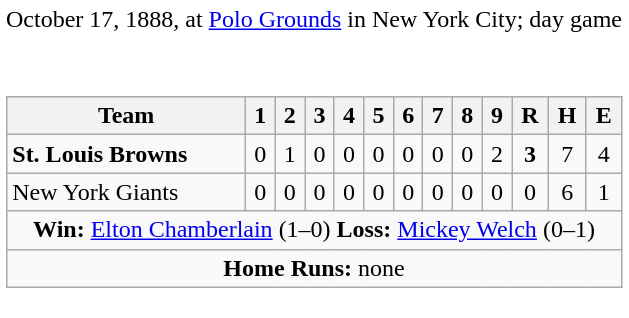<table cellpadding="4" cellspacing="0" style="margin: 1em 1em 1em 0; background: #FFF;">
<tr>
<td align=left>October 17, 1888, at <a href='#'>Polo Grounds</a> in New York City; day game</td>
</tr>
<tr>
<td colspan=2><br><table class="wikitable"  style="width:100%; background:#f2f2f2;">
<tr>
<th align=left>Team</th>
<th>1</th>
<th>2</th>
<th>3</th>
<th>4</th>
<th>5</th>
<th>6</th>
<th>7</th>
<th>8</th>
<th>9</th>
<th>R</th>
<th>H</th>
<th>E</th>
</tr>
<tr style="text-align:center; background:#f9f9f9;">
<td align=left><strong>St. Louis Browns</strong></td>
<td>0</td>
<td>1</td>
<td>0</td>
<td>0</td>
<td>0</td>
<td>0</td>
<td>0</td>
<td>0</td>
<td>2</td>
<td><strong>3</strong></td>
<td>7</td>
<td>4</td>
</tr>
<tr style="text-align:center; background:#f9f9f9;">
<td align=left>New York Giants</td>
<td>0</td>
<td>0</td>
<td>0</td>
<td>0</td>
<td>0</td>
<td>0</td>
<td>0</td>
<td>0</td>
<td>0</td>
<td>0</td>
<td>6</td>
<td>1</td>
</tr>
<tr style="text-align:center; background:#f9f9f9;">
<td colspan=13><strong>Win:</strong> <a href='#'>Elton Chamberlain</a> (1–0) <strong>Loss:</strong> <a href='#'>Mickey Welch</a> (0–1)</td>
</tr>
<tr style="text-align:center; background:#f9f9f9;">
<td colspan=13><strong>Home Runs:</strong> none</td>
</tr>
</table>
</td>
</tr>
</table>
